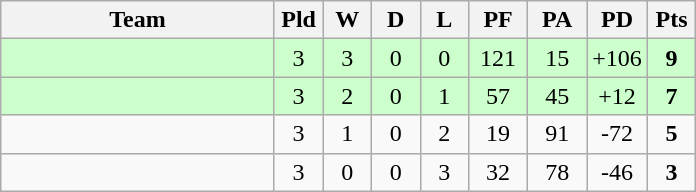<table class="wikitable" style="text-align:center;">
<tr>
<th width=175>Team</th>
<th width=25 abbr="Played">Pld</th>
<th width=25 abbr="Won">W</th>
<th width=25 abbr="Drawn">D</th>
<th width=25 abbr="Lost">L</th>
<th width=32 abbr="Points for">PF</th>
<th width=32 abbr="Points against">PA</th>
<th width=32 abbr="Points difference">PD</th>
<th width=25 abbr="Points">Pts</th>
</tr>
<tr bgcolor=ccffcc>
<td align=left></td>
<td>3</td>
<td>3</td>
<td>0</td>
<td>0</td>
<td>121</td>
<td>15</td>
<td>+106</td>
<td><strong>9</strong></td>
</tr>
<tr bgcolor=ccffcc>
<td align=left></td>
<td>3</td>
<td>2</td>
<td>0</td>
<td>1</td>
<td>57</td>
<td>45</td>
<td>+12</td>
<td><strong>7</strong></td>
</tr>
<tr>
<td align=left></td>
<td>3</td>
<td>1</td>
<td>0</td>
<td>2</td>
<td>19</td>
<td>91</td>
<td>-72</td>
<td><strong>5</strong></td>
</tr>
<tr>
<td align=left></td>
<td>3</td>
<td>0</td>
<td>0</td>
<td>3</td>
<td>32</td>
<td>78</td>
<td>-46</td>
<td><strong>3</strong></td>
</tr>
</table>
